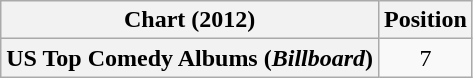<table class="wikitable plainrowheaders">
<tr>
<th>Chart (2012)</th>
<th>Position</th>
</tr>
<tr>
<th scope="row">US Top Comedy Albums (<em>Billboard</em>)</th>
<td align="center">7</td>
</tr>
</table>
